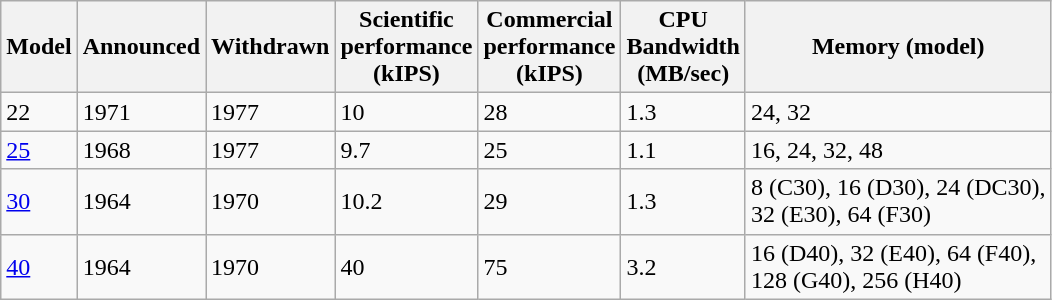<table class="wikitable sortable" border="1">
<tr>
<th data-sort-type="number">Model</th>
<th data-sort-type="number">Announced</th>
<th data-sort-type="number">Withdrawn</th>
<th data-sort-type="number">Scientific<br>performance<br>(kIPS)</th>
<th data-sort-type="number">Commercial<br>performance<br>(kIPS)</th>
<th class="unsortable">CPU<br>Bandwidth<br>(MB/sec)</th>
<th class="unsortable">Memory (model)</th>
</tr>
<tr>
<td>22</td>
<td data-sort-value="1971">1971</td>
<td data-sort-value="1977">1977</td>
<td>10</td>
<td>28</td>
<td>1.3</td>
<td>24, 32 </td>
</tr>
<tr>
<td><a href='#'>25</a></td>
<td data-sort-value="1968">1968</td>
<td data-sort-value="1977">1977</td>
<td>9.7</td>
<td>25</td>
<td>1.1</td>
<td>16, 24, 32, 48</td>
</tr>
<tr>
<td><a href='#'>30</a></td>
<td data-sort-value="1964">1964</td>
<td data-sort-value="1970">1970</td>
<td>10.2</td>
<td>29</td>
<td>1.3</td>
<td>8 (C30), 16 (D30), 24 (DC30),<br> 32 (E30), 64 (F30)</td>
</tr>
<tr>
<td><a href='#'>40</a></td>
<td data-sort-value="1964">1964</td>
<td data-sort-value=""1970">1970</td>
<td>40</td>
<td>75</td>
<td>3.2</td>
<td>16 (D40), 32 (E40), 64 (F40), <br> 128 (G40), 256 (H40)</td>
</tr>
</table>
